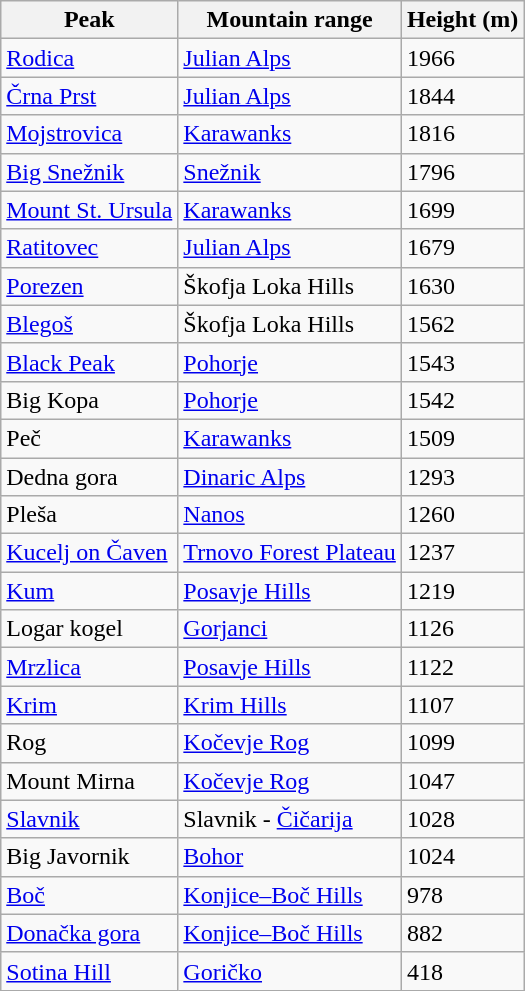<table class="sortable wikitable">
<tr>
<th>Peak</th>
<th>Mountain range</th>
<th>Height (m)</th>
</tr>
<tr>
<td><a href='#'>Rodica</a></td>
<td><a href='#'>Julian Alps</a></td>
<td>1966</td>
</tr>
<tr>
<td><a href='#'>Črna Prst</a></td>
<td><a href='#'>Julian Alps</a></td>
<td>1844</td>
</tr>
<tr>
<td><a href='#'>Mojstrovica</a></td>
<td><a href='#'>Karawanks</a></td>
<td>1816</td>
</tr>
<tr>
<td><a href='#'>Big Snežnik</a></td>
<td><a href='#'>Snežnik</a></td>
<td>1796</td>
</tr>
<tr>
<td><a href='#'>Mount St. Ursula</a></td>
<td><a href='#'>Karawanks</a></td>
<td>1699</td>
</tr>
<tr>
<td><a href='#'>Ratitovec</a></td>
<td><a href='#'>Julian Alps</a></td>
<td>1679</td>
</tr>
<tr>
<td><a href='#'>Porezen</a></td>
<td>Škofja Loka Hills</td>
<td>1630</td>
</tr>
<tr>
<td><a href='#'>Blegoš</a></td>
<td>Škofja Loka Hills</td>
<td>1562</td>
</tr>
<tr>
<td><a href='#'>Black Peak</a></td>
<td><a href='#'>Pohorje</a></td>
<td>1543</td>
</tr>
<tr>
<td>Big Kopa</td>
<td><a href='#'>Pohorje</a></td>
<td>1542</td>
</tr>
<tr>
<td>Peč</td>
<td><a href='#'>Karawanks</a></td>
<td>1509</td>
</tr>
<tr>
<td>Dedna gora</td>
<td><a href='#'>Dinaric Alps</a></td>
<td>1293</td>
</tr>
<tr>
<td>Pleša</td>
<td><a href='#'>Nanos</a></td>
<td>1260</td>
</tr>
<tr>
<td><a href='#'>Kucelj on Čaven</a></td>
<td><a href='#'>Trnovo Forest Plateau</a></td>
<td>1237</td>
</tr>
<tr>
<td><a href='#'>Kum</a></td>
<td><a href='#'>Posavje Hills</a></td>
<td>1219</td>
</tr>
<tr>
<td>Logar kogel</td>
<td><a href='#'>Gorjanci</a></td>
<td>1126</td>
</tr>
<tr>
<td><a href='#'>Mrzlica</a></td>
<td><a href='#'>Posavje Hills</a></td>
<td>1122</td>
</tr>
<tr>
<td><a href='#'>Krim</a></td>
<td><a href='#'>Krim Hills</a></td>
<td>1107</td>
</tr>
<tr>
<td>Rog</td>
<td><a href='#'>Kočevje Rog</a></td>
<td>1099</td>
</tr>
<tr>
<td>Mount Mirna</td>
<td><a href='#'>Kočevje Rog</a></td>
<td>1047</td>
</tr>
<tr>
<td><a href='#'>Slavnik</a></td>
<td>Slavnik - <a href='#'>Čičarija</a></td>
<td>1028</td>
</tr>
<tr>
<td>Big Javornik</td>
<td><a href='#'>Bohor</a></td>
<td>1024</td>
</tr>
<tr>
<td><a href='#'>Boč</a></td>
<td><a href='#'>Konjice–Boč Hills</a></td>
<td>978</td>
</tr>
<tr>
<td><a href='#'>Donačka gora</a></td>
<td><a href='#'>Konjice–Boč Hills</a></td>
<td>882</td>
</tr>
<tr>
<td><a href='#'>Sotina Hill</a></td>
<td><a href='#'>Goričko</a></td>
<td>418</td>
</tr>
</table>
